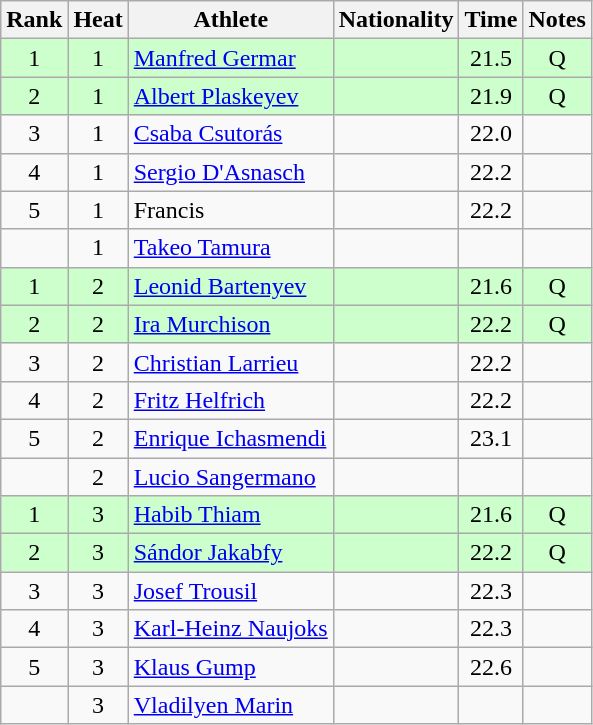<table class="wikitable sortable" style="text-align:center">
<tr>
<th>Rank</th>
<th>Heat</th>
<th>Athlete</th>
<th>Nationality</th>
<th>Time</th>
<th>Notes</th>
</tr>
<tr bgcolor=ccffcc>
<td>1</td>
<td>1</td>
<td align=left><a href='#'>Manfred Germar</a></td>
<td align=left></td>
<td>21.5</td>
<td>Q</td>
</tr>
<tr bgcolor=ccffcc>
<td>2</td>
<td>1</td>
<td align=left><a href='#'>Albert Plaskeyev</a></td>
<td align=left></td>
<td>21.9</td>
<td>Q</td>
</tr>
<tr>
<td>3</td>
<td>1</td>
<td align=left><a href='#'>Csaba Csutorás</a></td>
<td align=left></td>
<td>22.0</td>
<td></td>
</tr>
<tr>
<td>4</td>
<td>1</td>
<td align=left><a href='#'>Sergio D'Asnasch</a></td>
<td align=left></td>
<td>22.2</td>
<td></td>
</tr>
<tr>
<td>5</td>
<td>1</td>
<td align=left>Francis</td>
<td align=left></td>
<td>22.2</td>
<td></td>
</tr>
<tr>
<td></td>
<td>1</td>
<td align=left><a href='#'>Takeo Tamura</a></td>
<td align=left></td>
<td></td>
<td></td>
</tr>
<tr bgcolor=ccffcc>
<td>1</td>
<td>2</td>
<td align=left><a href='#'>Leonid Bartenyev</a></td>
<td align=left></td>
<td>21.6</td>
<td>Q</td>
</tr>
<tr bgcolor=ccffcc>
<td>2</td>
<td>2</td>
<td align=left><a href='#'>Ira Murchison</a></td>
<td align=left></td>
<td>22.2</td>
<td>Q</td>
</tr>
<tr>
<td>3</td>
<td>2</td>
<td align=left><a href='#'>Christian Larrieu</a></td>
<td align=left></td>
<td>22.2</td>
<td></td>
</tr>
<tr>
<td>4</td>
<td>2</td>
<td align=left><a href='#'>Fritz Helfrich</a></td>
<td align=left></td>
<td>22.2</td>
<td></td>
</tr>
<tr>
<td>5</td>
<td>2</td>
<td align=left><a href='#'>Enrique Ichasmendi</a></td>
<td align=left></td>
<td>23.1</td>
<td></td>
</tr>
<tr>
<td></td>
<td>2</td>
<td align=left><a href='#'>Lucio Sangermano</a></td>
<td align=left></td>
<td></td>
<td></td>
</tr>
<tr bgcolor=ccffcc>
<td>1</td>
<td>3</td>
<td align=left><a href='#'>Habib Thiam</a></td>
<td align=left></td>
<td>21.6</td>
<td>Q</td>
</tr>
<tr bgcolor=ccffcc>
<td>2</td>
<td>3</td>
<td align=left><a href='#'>Sándor Jakabfy</a></td>
<td align=left></td>
<td>22.2</td>
<td>Q</td>
</tr>
<tr>
<td>3</td>
<td>3</td>
<td align=left><a href='#'>Josef Trousil</a></td>
<td align=left></td>
<td>22.3</td>
<td></td>
</tr>
<tr>
<td>4</td>
<td>3</td>
<td align=left><a href='#'>Karl-Heinz Naujoks</a></td>
<td align=left></td>
<td>22.3</td>
<td></td>
</tr>
<tr>
<td>5</td>
<td>3</td>
<td align=left><a href='#'>Klaus Gump</a></td>
<td align=left></td>
<td>22.6</td>
<td></td>
</tr>
<tr>
<td></td>
<td>3</td>
<td align=left><a href='#'>Vladilyen Marin</a></td>
<td align=left></td>
<td></td>
<td></td>
</tr>
</table>
